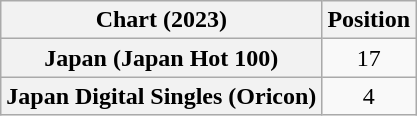<table class="wikitable sortable plainrowheaders" style="text-align:center">
<tr>
<th scope="col">Chart (2023)</th>
<th scope="col">Position</th>
</tr>
<tr>
<th scope="row">Japan (Japan Hot 100)</th>
<td>17</td>
</tr>
<tr>
<th scope="row">Japan Digital Singles (Oricon)</th>
<td>4</td>
</tr>
</table>
